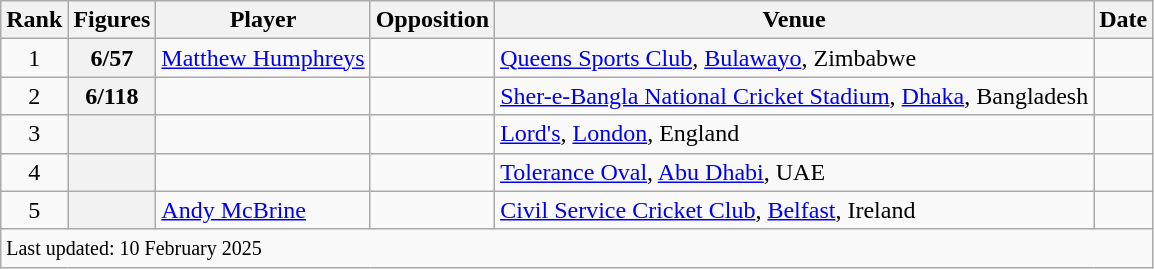<table class="wikitable plainrowheaders sortable">
<tr>
<th scope=col>Rank</th>
<th scope=col>Figures</th>
<th scope=col>Player</th>
<th scope=col>Opposition</th>
<th scope=col>Venue</th>
<th scope=col>Date</th>
</tr>
<tr>
<td align="center">1</td>
<th scope="row" style="text-align:center;">6/57</th>
<td><a href='#'>Matthew Humphreys</a></td>
<td></td>
<td><a href='#'>Queens Sports Club</a>, <a href='#'>Bulawayo</a>, Zimbabwe</td>
<td></td>
</tr>
<tr>
<td align=center>2</td>
<th scope=row style=text-align:center;>6/118</th>
<td></td>
<td></td>
<td><a href='#'>Sher-e-Bangla National Cricket Stadium</a>, <a href='#'>Dhaka</a>, Bangladesh</td>
<td></td>
</tr>
<tr>
<td align=center>3</td>
<th scope=row style=text-align:center;></th>
<td></td>
<td></td>
<td><a href='#'>Lord's</a>, <a href='#'>London</a>, England</td>
<td></td>
</tr>
<tr>
<td align=center>4</td>
<th scope=row style=text-align:center;></th>
<td></td>
<td></td>
<td><a href='#'>Tolerance Oval</a>, <a href='#'>Abu Dhabi</a>, UAE</td>
<td></td>
</tr>
<tr>
<td align=center>5</td>
<th scope=row style=text-align:center;></th>
<td><a href='#'>Andy McBrine</a></td>
<td></td>
<td><a href='#'>Civil Service Cricket Club</a>, <a href='#'>Belfast</a>, Ireland</td>
<td></td>
</tr>
<tr class="sortbottom">
<td colspan="6"><small>Last updated: 10 February 2025</small></td>
</tr>
</table>
